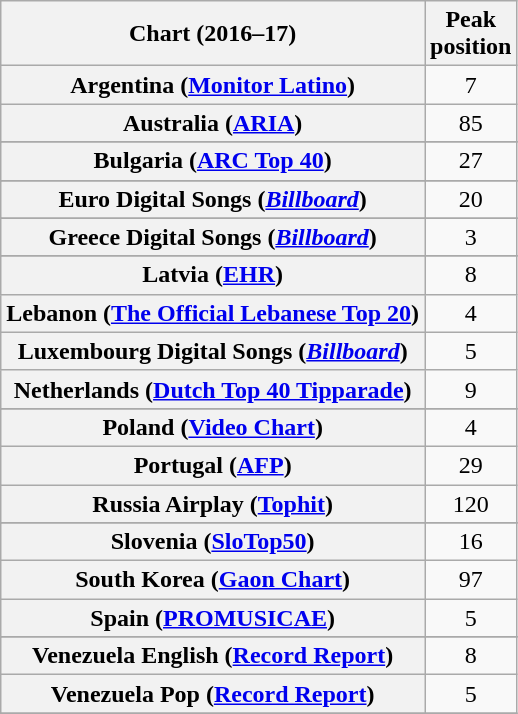<table class="wikitable sortable plainrowheaders" style="text-align:center;">
<tr>
<th>Chart (2016–17)</th>
<th>Peak<br>position</th>
</tr>
<tr>
<th scope="row">Argentina (<a href='#'>Monitor Latino</a>)</th>
<td>7</td>
</tr>
<tr>
<th scope="row">Australia (<a href='#'>ARIA</a>)</th>
<td>85</td>
</tr>
<tr>
</tr>
<tr>
</tr>
<tr>
</tr>
<tr>
<th scope="row">Bulgaria (<a href='#'>ARC Top 40</a>)</th>
<td>27</td>
</tr>
<tr>
</tr>
<tr>
</tr>
<tr>
</tr>
<tr>
</tr>
<tr>
<th scope="row">Euro Digital Songs (<em><a href='#'>Billboard</a></em>)</th>
<td>20</td>
</tr>
<tr>
</tr>
<tr>
</tr>
<tr>
</tr>
<tr>
<th scope="row">Greece Digital Songs (<em><a href='#'>Billboard</a></em>)</th>
<td>3</td>
</tr>
<tr>
</tr>
<tr>
</tr>
<tr>
</tr>
<tr>
</tr>
<tr>
</tr>
<tr>
<th scope="row">Latvia (<a href='#'>EHR</a>)</th>
<td>8</td>
</tr>
<tr>
<th scope="row">Lebanon (<a href='#'>The Official Lebanese Top 20</a>)</th>
<td>4</td>
</tr>
<tr>
<th scope="row">Luxembourg Digital Songs (<em><a href='#'>Billboard</a></em>)</th>
<td>5</td>
</tr>
<tr>
<th scope="row">Netherlands (<a href='#'>Dutch Top 40 Tipparade</a>)</th>
<td>9</td>
</tr>
<tr>
</tr>
<tr>
</tr>
<tr>
</tr>
<tr>
<th scope="row">Poland (<a href='#'>Video Chart</a>)</th>
<td>4</td>
</tr>
<tr>
<th scope="row">Portugal (<a href='#'>AFP</a>)</th>
<td align=center>29</td>
</tr>
<tr>
<th scope="row">Russia Airplay (<a href='#'>Tophit</a>)</th>
<td>120</td>
</tr>
<tr>
</tr>
<tr>
</tr>
<tr>
</tr>
<tr>
<th scope="row">Slovenia (<a href='#'>SloTop50</a>)</th>
<td>16</td>
</tr>
<tr>
<th scope="row">South Korea (<a href='#'>Gaon Chart</a>)</th>
<td>97</td>
</tr>
<tr>
<th scope="row">Spain (<a href='#'>PROMUSICAE</a>)</th>
<td>5</td>
</tr>
<tr>
</tr>
<tr>
</tr>
<tr>
</tr>
<tr>
</tr>
<tr>
</tr>
<tr>
<th scope="row">Venezuela English (<a href='#'>Record Report</a>)</th>
<td>8</td>
</tr>
<tr>
<th scope="row">Venezuela Pop (<a href='#'>Record Report</a>)</th>
<td>5</td>
</tr>
<tr>
</tr>
</table>
